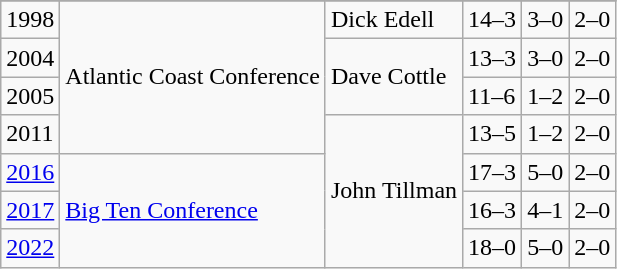<table class="wikitable">
<tr>
</tr>
<tr>
<td>1998</td>
<td rowspan="4">Atlantic Coast Conference</td>
<td>Dick Edell</td>
<td>14–3</td>
<td>3–0</td>
<td>2–0</td>
</tr>
<tr>
<td>2004</td>
<td rowspan="2">Dave Cottle</td>
<td>13–3</td>
<td>3–0</td>
<td>2–0</td>
</tr>
<tr>
<td>2005</td>
<td>11–6</td>
<td>1–2</td>
<td>2–0</td>
</tr>
<tr>
<td>2011</td>
<td rowspan="4">John Tillman</td>
<td>13–5</td>
<td>1–2</td>
<td>2–0</td>
</tr>
<tr>
<td><a href='#'>2016</a></td>
<td rowspan=3><a href='#'>Big Ten Conference</a></td>
<td>17–3</td>
<td>5–0</td>
<td>2–0</td>
</tr>
<tr>
<td><a href='#'>2017</a></td>
<td>16–3</td>
<td>4–1</td>
<td>2–0</td>
</tr>
<tr>
<td><a href='#'>2022</a></td>
<td>18–0</td>
<td>5–0</td>
<td>2–0</td>
</tr>
</table>
